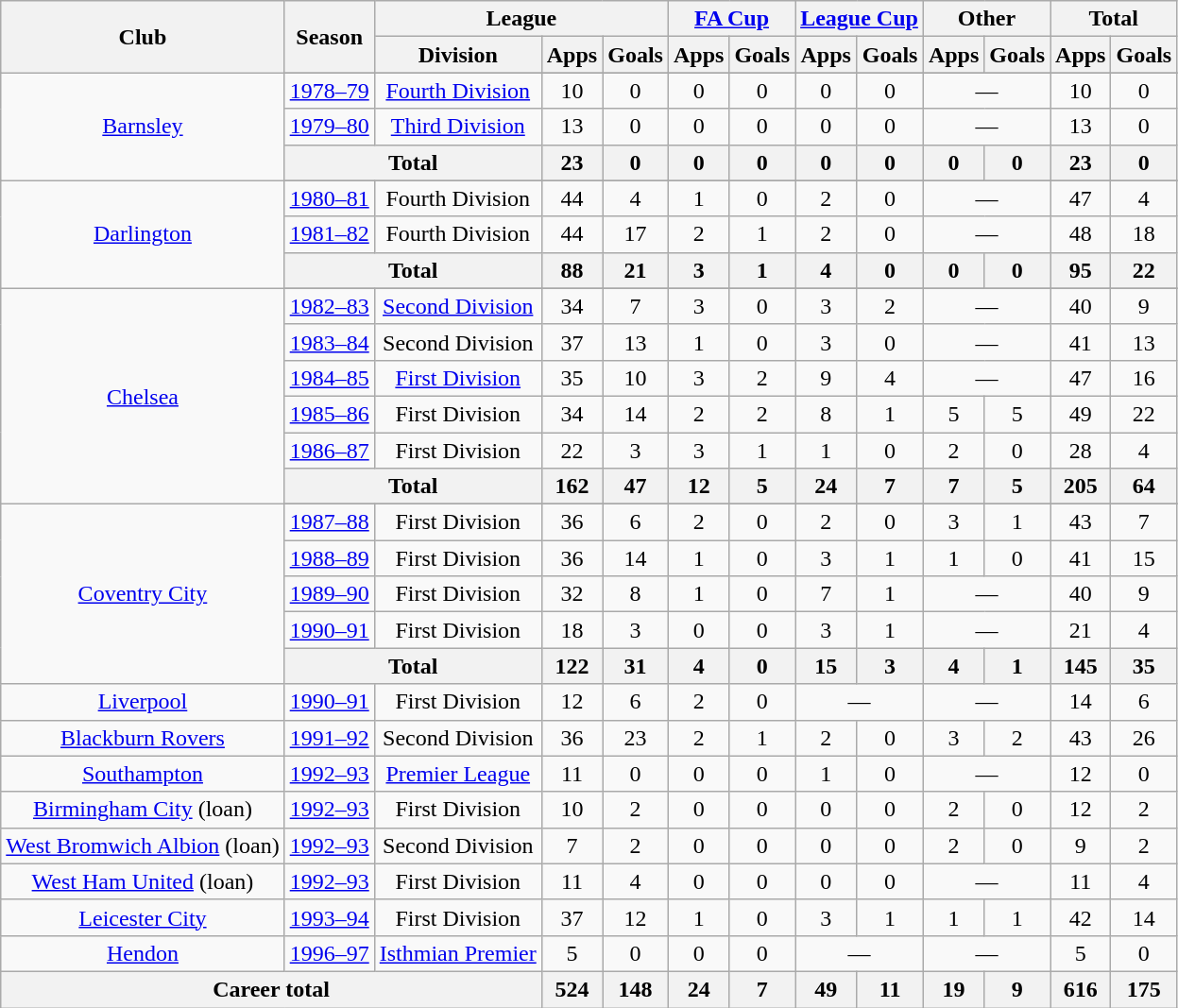<table class=wikitable style=text-align:center>
<tr>
<th rowspan=2>Club</th>
<th rowspan=2>Season</th>
<th colspan=3>League</th>
<th colspan=2><a href='#'>FA Cup</a></th>
<th colspan=2><a href='#'>League Cup</a></th>
<th colspan=2>Other</th>
<th colspan=2>Total</th>
</tr>
<tr>
<th>Division</th>
<th>Apps</th>
<th>Goals</th>
<th>Apps</th>
<th>Goals</th>
<th>Apps</th>
<th>Goals</th>
<th>Apps</th>
<th>Goals</th>
<th>Apps</th>
<th>Goals</th>
</tr>
<tr>
<td rowspan=4><a href='#'>Barnsley</a></td>
</tr>
<tr>
<td><a href='#'>1978–79</a></td>
<td><a href='#'>Fourth Division</a></td>
<td>10</td>
<td>0</td>
<td>0</td>
<td>0</td>
<td>0</td>
<td>0</td>
<td colspan=2>—</td>
<td>10</td>
<td>0</td>
</tr>
<tr>
<td><a href='#'>1979–80</a></td>
<td><a href='#'>Third Division</a></td>
<td>13</td>
<td>0</td>
<td>0</td>
<td>0</td>
<td>0</td>
<td>0</td>
<td colspan=2>—</td>
<td>13</td>
<td>0</td>
</tr>
<tr>
<th colspan=2>Total</th>
<th>23</th>
<th>0</th>
<th>0</th>
<th>0</th>
<th>0</th>
<th>0</th>
<th>0</th>
<th>0</th>
<th>23</th>
<th>0</th>
</tr>
<tr>
<td rowspan=4><a href='#'>Darlington</a></td>
</tr>
<tr>
<td><a href='#'>1980–81</a></td>
<td>Fourth Division</td>
<td>44</td>
<td>4</td>
<td>1</td>
<td>0</td>
<td>2</td>
<td>0</td>
<td colspan=2>—</td>
<td>47</td>
<td>4</td>
</tr>
<tr>
<td><a href='#'>1981–82</a></td>
<td>Fourth Division</td>
<td>44</td>
<td>17</td>
<td>2</td>
<td>1</td>
<td>2</td>
<td>0</td>
<td colspan=2>—</td>
<td>48</td>
<td>18</td>
</tr>
<tr>
<th colspan=2>Total</th>
<th>88</th>
<th>21</th>
<th>3</th>
<th>1</th>
<th>4</th>
<th>0</th>
<th>0</th>
<th>0</th>
<th>95</th>
<th>22</th>
</tr>
<tr>
<td rowspan=7><a href='#'>Chelsea</a></td>
</tr>
<tr>
<td><a href='#'>1982–83</a></td>
<td><a href='#'>Second Division</a></td>
<td>34</td>
<td>7</td>
<td>3</td>
<td>0</td>
<td>3</td>
<td>2</td>
<td colspan=2>—</td>
<td>40</td>
<td>9</td>
</tr>
<tr>
<td><a href='#'>1983–84</a></td>
<td>Second Division</td>
<td>37</td>
<td>13</td>
<td>1</td>
<td>0</td>
<td>3</td>
<td>0</td>
<td colspan=2>—</td>
<td>41</td>
<td>13</td>
</tr>
<tr>
<td><a href='#'>1984–85</a></td>
<td><a href='#'>First Division</a></td>
<td>35</td>
<td>10</td>
<td>3</td>
<td>2</td>
<td>9</td>
<td>4</td>
<td colspan=2>—</td>
<td>47</td>
<td>16</td>
</tr>
<tr>
<td><a href='#'>1985–86</a></td>
<td>First Division</td>
<td>34</td>
<td>14</td>
<td>2</td>
<td>2</td>
<td>8</td>
<td>1</td>
<td>5</td>
<td>5</td>
<td>49</td>
<td>22</td>
</tr>
<tr>
<td><a href='#'>1986–87</a></td>
<td>First Division</td>
<td>22</td>
<td>3</td>
<td>3</td>
<td>1</td>
<td>1</td>
<td>0</td>
<td>2</td>
<td>0</td>
<td>28</td>
<td>4</td>
</tr>
<tr>
<th colspan=2>Total</th>
<th>162</th>
<th>47</th>
<th>12</th>
<th>5</th>
<th>24</th>
<th>7</th>
<th>7</th>
<th>5</th>
<th>205</th>
<th>64</th>
</tr>
<tr>
<td rowspan=6><a href='#'>Coventry City</a></td>
</tr>
<tr>
<td><a href='#'>1987–88</a></td>
<td>First Division</td>
<td>36</td>
<td>6</td>
<td>2</td>
<td>0</td>
<td>2</td>
<td>0</td>
<td>3</td>
<td>1</td>
<td>43</td>
<td>7</td>
</tr>
<tr>
<td><a href='#'>1988–89</a></td>
<td>First Division</td>
<td>36</td>
<td>14</td>
<td>1</td>
<td>0</td>
<td>3</td>
<td>1</td>
<td>1</td>
<td>0</td>
<td>41</td>
<td>15</td>
</tr>
<tr>
<td><a href='#'>1989–90</a></td>
<td>First Division</td>
<td>32</td>
<td>8</td>
<td>1</td>
<td>0</td>
<td>7</td>
<td>1</td>
<td colspan=2>—</td>
<td>40</td>
<td>9</td>
</tr>
<tr>
<td><a href='#'>1990–91</a></td>
<td>First Division</td>
<td>18</td>
<td>3</td>
<td>0</td>
<td>0</td>
<td>3</td>
<td>1</td>
<td colspan=2>—</td>
<td>21</td>
<td>4</td>
</tr>
<tr>
<th colspan=2>Total</th>
<th>122</th>
<th>31</th>
<th>4</th>
<th>0</th>
<th>15</th>
<th>3</th>
<th>4</th>
<th>1</th>
<th>145</th>
<th>35</th>
</tr>
<tr>
<td><a href='#'>Liverpool</a></td>
<td><a href='#'>1990–91</a></td>
<td>First Division</td>
<td>12</td>
<td>6</td>
<td>2</td>
<td>0</td>
<td colspan=2>—</td>
<td colspan=2>—</td>
<td>14</td>
<td>6</td>
</tr>
<tr>
<td><a href='#'>Blackburn Rovers</a></td>
<td><a href='#'>1991–92</a></td>
<td>Second Division</td>
<td>36</td>
<td>23</td>
<td>2</td>
<td>1</td>
<td>2</td>
<td>0</td>
<td>3</td>
<td>2</td>
<td>43</td>
<td>26</td>
</tr>
<tr>
<td><a href='#'>Southampton</a></td>
<td><a href='#'>1992–93</a></td>
<td><a href='#'>Premier League</a></td>
<td>11</td>
<td>0</td>
<td>0</td>
<td>0</td>
<td>1</td>
<td>0</td>
<td colspan=2>—</td>
<td>12</td>
<td>0</td>
</tr>
<tr>
<td><a href='#'>Birmingham City</a> (loan)</td>
<td><a href='#'>1992–93</a></td>
<td>First Division</td>
<td>10</td>
<td>2</td>
<td>0</td>
<td>0</td>
<td>0</td>
<td>0</td>
<td>2</td>
<td>0</td>
<td>12</td>
<td>2</td>
</tr>
<tr>
<td><a href='#'>West Bromwich Albion</a> (loan)</td>
<td><a href='#'>1992–93</a></td>
<td>Second Division</td>
<td>7</td>
<td>2</td>
<td>0</td>
<td>0</td>
<td>0</td>
<td>0</td>
<td>2</td>
<td>0</td>
<td>9</td>
<td>2</td>
</tr>
<tr>
<td><a href='#'>West Ham United</a> (loan)</td>
<td><a href='#'>1992–93</a></td>
<td>First Division</td>
<td>11</td>
<td>4</td>
<td>0</td>
<td>0</td>
<td>0</td>
<td>0</td>
<td colspan=2>—</td>
<td>11</td>
<td>4</td>
</tr>
<tr>
<td><a href='#'>Leicester City</a></td>
<td><a href='#'>1993–94</a></td>
<td>First Division</td>
<td>37</td>
<td>12</td>
<td>1</td>
<td>0</td>
<td>3</td>
<td>1</td>
<td>1</td>
<td>1</td>
<td>42</td>
<td>14</td>
</tr>
<tr>
<td><a href='#'>Hendon</a></td>
<td><a href='#'>1996–97</a></td>
<td><a href='#'>Isthmian Premier</a></td>
<td>5</td>
<td>0</td>
<td>0</td>
<td>0</td>
<td colspan=2>—</td>
<td colspan=2>—</td>
<td>5</td>
<td>0</td>
</tr>
<tr>
<th colspan=3>Career total</th>
<th>524</th>
<th>148</th>
<th>24</th>
<th>7</th>
<th>49</th>
<th>11</th>
<th>19</th>
<th>9</th>
<th>616</th>
<th>175</th>
</tr>
</table>
